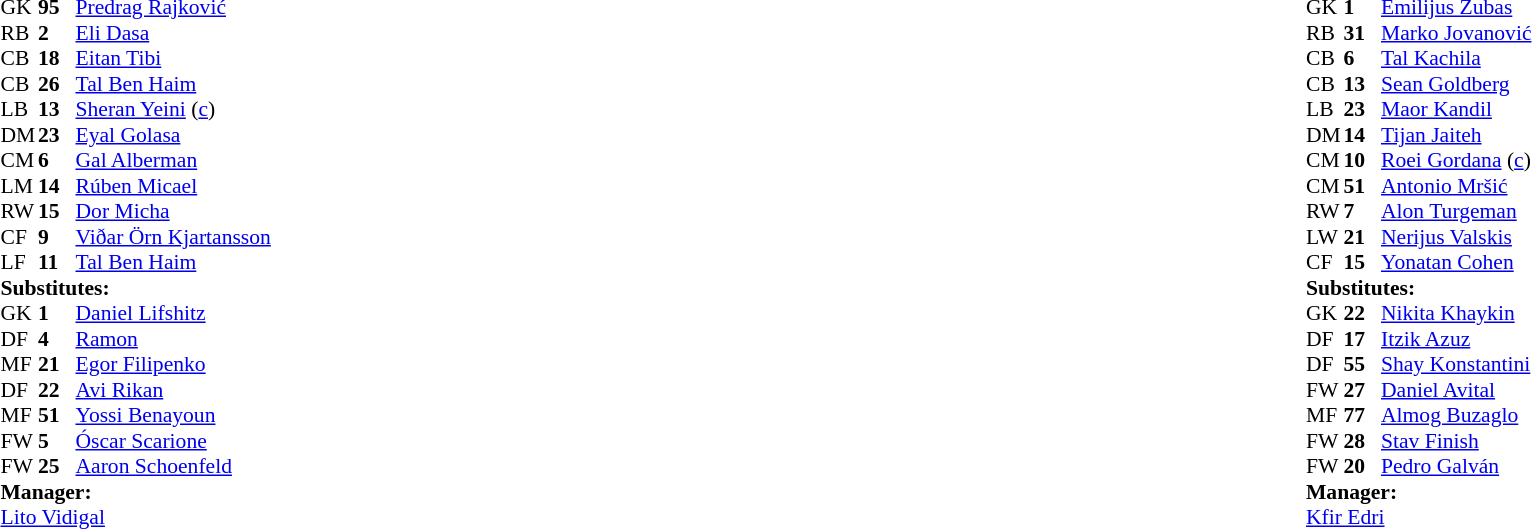<table width="100%">
<tr>
<td valign="top" width="50%"><br><table style="font-size: 90%" cellspacing="0" cellpadding="0">
<tr>
<td colspan="4"></td>
</tr>
<tr>
<th width=25></th>
<th width=25></th>
</tr>
<tr>
<td>GK</td>
<td><strong>95</strong></td>
<td> <a href='#'>Predrag Rajković</a></td>
</tr>
<tr>
<td>RB</td>
<td><strong>2</strong></td>
<td> <a href='#'>Eli Dasa</a> </td>
</tr>
<tr>
<td>CB</td>
<td><strong>18</strong></td>
<td> <a href='#'>Eitan Tibi</a></td>
</tr>
<tr>
<td>CB</td>
<td><strong>26</strong></td>
<td> <a href='#'>Tal Ben Haim</a></td>
</tr>
<tr>
<td>LB</td>
<td><strong>13</strong></td>
<td> <a href='#'>Sheran Yeini</a> (<a href='#'>c</a>)</td>
</tr>
<tr>
<td>DM</td>
<td><strong>23</strong></td>
<td> <a href='#'>Eyal Golasa</a> </td>
</tr>
<tr>
<td>CM</td>
<td><strong>6</strong></td>
<td> <a href='#'>Gal Alberman</a> </td>
</tr>
<tr>
<td>LM</td>
<td><strong>14</strong></td>
<td> <a href='#'>Rúben Micael</a>  </td>
</tr>
<tr>
<td>RW</td>
<td><strong>15</strong></td>
<td> <a href='#'>Dor Micha</a> </td>
</tr>
<tr>
<td>CF</td>
<td><strong>9</strong></td>
<td> <a href='#'>Viðar Örn Kjartansson</a></td>
</tr>
<tr>
<td>LF</td>
<td><strong>11</strong></td>
<td> <a href='#'>Tal Ben Haim</a> </td>
</tr>
<tr>
<td colspan=3><strong>Substitutes:</strong></td>
</tr>
<tr>
<td>GK</td>
<td><strong>1</strong></td>
<td> <a href='#'>Daniel Lifshitz</a></td>
</tr>
<tr>
<td>DF</td>
<td><strong>4</strong></td>
<td> <a href='#'>Ramon</a></td>
</tr>
<tr>
<td>MF</td>
<td><strong>21</strong></td>
<td> <a href='#'>Egor Filipenko</a></td>
</tr>
<tr>
<td>DF</td>
<td><strong>22</strong></td>
<td> <a href='#'>Avi Rikan</a> </td>
</tr>
<tr>
<td>MF</td>
<td><strong>51</strong></td>
<td> <a href='#'>Yossi Benayoun</a> </td>
</tr>
<tr>
<td>FW</td>
<td><strong>5</strong></td>
<td> <a href='#'>Óscar Scarione</a> </td>
</tr>
<tr>
<td>FW</td>
<td><strong>25</strong></td>
<td> <a href='#'>Aaron Schoenfeld</a></td>
</tr>
<tr>
<td colspan=3><strong>Manager:</strong></td>
</tr>
<tr>
<td colspan=3> <a href='#'>Lito Vidigal</a></td>
</tr>
</table>
</td>
<td valign="top"></td>
<td style="vertical-align:top; width:50%;"><br><table style="font-size: 90%" cellspacing="0" cellpadding="0" align=center>
<tr>
<td colspan="4"></td>
</tr>
<tr>
<th width=25></th>
<th width=25></th>
</tr>
<tr>
<td>GK</td>
<td><strong>1</strong></td>
<td> <a href='#'>Emilijus Zubas</a></td>
</tr>
<tr>
<td>RB</td>
<td><strong>31</strong></td>
<td> <a href='#'>Marko Jovanović</a></td>
</tr>
<tr>
<td>CB</td>
<td><strong>6</strong></td>
<td> <a href='#'>Tal Kachila</a></td>
</tr>
<tr>
<td>CB</td>
<td><strong>13</strong></td>
<td> <a href='#'>Sean Goldberg</a></td>
</tr>
<tr>
<td>LB</td>
<td><strong>23</strong></td>
<td> <a href='#'>Maor Kandil</a>  </td>
</tr>
<tr>
<td>DM</td>
<td><strong>14</strong></td>
<td> <a href='#'>Tijan Jaiteh</a></td>
</tr>
<tr>
<td>CM</td>
<td><strong>10</strong></td>
<td> <a href='#'>Roei Gordana</a> (<a href='#'>c</a>)</td>
</tr>
<tr>
<td>CM</td>
<td><strong>51</strong></td>
<td> <a href='#'>Antonio Mršić</a>  </td>
</tr>
<tr>
<td>RW</td>
<td><strong>7</strong></td>
<td> <a href='#'>Alon Turgeman</a> </td>
</tr>
<tr>
<td>LW</td>
<td><strong>21</strong></td>
<td> <a href='#'>Nerijus Valskis</a></td>
</tr>
<tr>
<td>CF</td>
<td><strong>15</strong></td>
<td> <a href='#'>Yonatan Cohen</a> </td>
</tr>
<tr>
<td colspan=3><strong>Substitutes:</strong></td>
</tr>
<tr>
<td>GK</td>
<td><strong>22</strong></td>
<td> <a href='#'>Nikita Khaykin</a></td>
</tr>
<tr>
<td>DF</td>
<td><strong>17</strong></td>
<td> <a href='#'>Itzik Azuz</a> </td>
</tr>
<tr>
<td>DF</td>
<td><strong>55</strong></td>
<td> <a href='#'>Shay Konstantini</a></td>
</tr>
<tr>
<td>FW</td>
<td><strong>27</strong></td>
<td> <a href='#'>Daniel Avital</a></td>
</tr>
<tr>
<td>MF</td>
<td><strong>77</strong></td>
<td> <a href='#'>Almog Buzaglo</a> </td>
</tr>
<tr>
<td>FW</td>
<td><strong>28</strong></td>
<td> <a href='#'>Stav Finish</a> </td>
</tr>
<tr>
<td>FW</td>
<td><strong>20</strong></td>
<td> <a href='#'>Pedro Galván</a></td>
</tr>
<tr>
<td colspan=3><strong>Manager:</strong></td>
</tr>
<tr>
<td colspan=4> <a href='#'>Kfir Edri</a></td>
</tr>
</table>
</td>
</tr>
</table>
